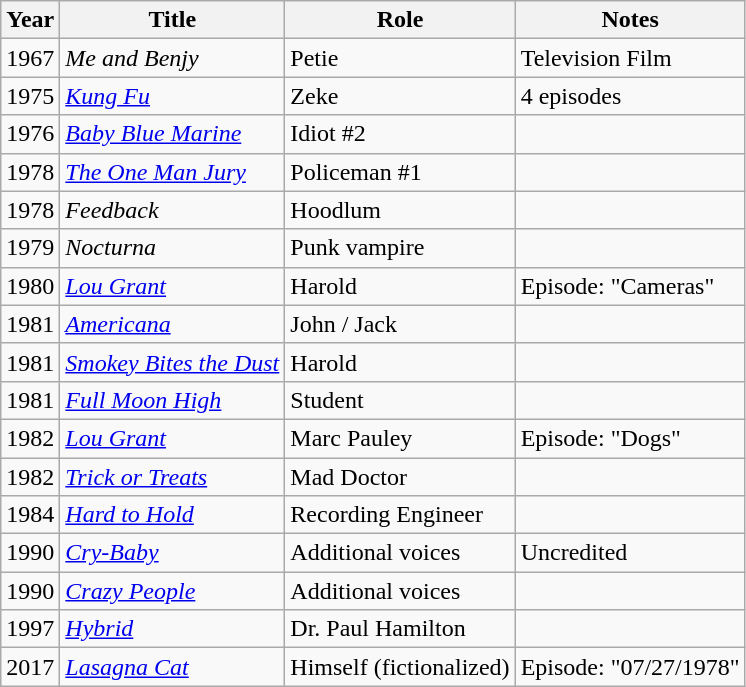<table class="wikitable">
<tr>
<th>Year</th>
<th>Title</th>
<th>Role</th>
<th>Notes</th>
</tr>
<tr>
<td>1967</td>
<td><em>Me and Benjy</em></td>
<td>Petie</td>
<td>Television Film</td>
</tr>
<tr>
<td>1975</td>
<td><em><a href='#'>Kung Fu</a></em></td>
<td>Zeke</td>
<td>4 episodes</td>
</tr>
<tr>
<td>1976</td>
<td><em><a href='#'>Baby Blue Marine</a></em></td>
<td>Idiot #2</td>
<td></td>
</tr>
<tr>
<td>1978</td>
<td><em><a href='#'>The One Man Jury</a></em></td>
<td>Policeman #1</td>
<td></td>
</tr>
<tr>
<td>1978</td>
<td><em>Feedback</em></td>
<td>Hoodlum</td>
<td></td>
</tr>
<tr>
<td>1979</td>
<td><em>Nocturna</em></td>
<td>Punk vampire</td>
<td></td>
</tr>
<tr>
<td>1980</td>
<td><em><a href='#'>Lou Grant</a></em></td>
<td>Harold</td>
<td>Episode: "Cameras"</td>
</tr>
<tr>
<td>1981</td>
<td><em><a href='#'>Americana</a></em></td>
<td>John / Jack</td>
<td></td>
</tr>
<tr>
<td>1981</td>
<td><em><a href='#'>Smokey Bites the Dust</a></em></td>
<td>Harold</td>
<td></td>
</tr>
<tr>
<td>1981</td>
<td><em><a href='#'>Full Moon High</a></em></td>
<td>Student</td>
<td></td>
</tr>
<tr>
<td>1982</td>
<td><em><a href='#'>Lou Grant</a></em></td>
<td>Marc Pauley</td>
<td>Episode: "Dogs"</td>
</tr>
<tr>
<td>1982</td>
<td><em><a href='#'>Trick or Treats</a></em></td>
<td>Mad Doctor</td>
<td></td>
</tr>
<tr>
<td>1984</td>
<td><em><a href='#'>Hard to Hold</a></em></td>
<td>Recording Engineer</td>
<td></td>
</tr>
<tr>
<td>1990</td>
<td><em><a href='#'>Cry-Baby</a></em></td>
<td>Additional voices</td>
<td>Uncredited</td>
</tr>
<tr>
<td>1990</td>
<td><em><a href='#'>Crazy People</a></em></td>
<td>Additional voices</td>
<td></td>
</tr>
<tr>
<td>1997</td>
<td><em><a href='#'>Hybrid</a></em></td>
<td>Dr. Paul Hamilton</td>
<td></td>
</tr>
<tr>
<td>2017</td>
<td><em><a href='#'>Lasagna Cat</a></em></td>
<td>Himself (fictionalized)</td>
<td>Episode: "07/27/1978"</td>
</tr>
</table>
